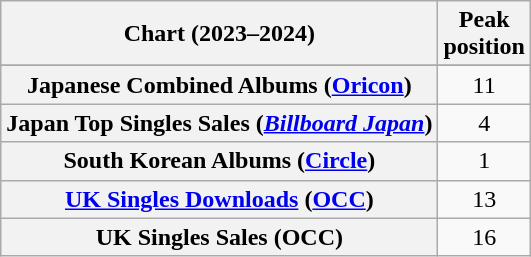<table class="wikitable sortable plainrowheaders" style="text-align:center;">
<tr>
<th scope="col">Chart (2023–2024)</th>
<th scope="col">Peak<br>position</th>
</tr>
<tr>
</tr>
<tr>
<th scope="row">Japanese Combined Albums (<a href='#'>Oricon</a>)</th>
<td>11</td>
</tr>
<tr>
<th scope="row">Japan Top Singles Sales (<em><a href='#'>Billboard Japan</a></em>)</th>
<td>4</td>
</tr>
<tr>
<th scope="row">South Korean Albums (<a href='#'>Circle</a>)</th>
<td>1</td>
</tr>
<tr>
<th scope="row"><a href='#'>UK Singles Downloads</a> (<a href='#'>OCC</a>)</th>
<td>13</td>
</tr>
<tr>
<th scope="row">UK Singles Sales (OCC)</th>
<td>16</td>
</tr>
</table>
